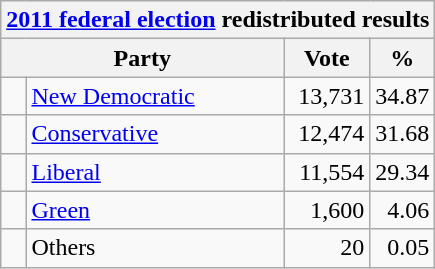<table class="wikitable">
<tr>
<th colspan="4"><a href='#'>2011 federal election</a> redistributed results</th>
</tr>
<tr>
<th bgcolor="#DDDDFF" width="130px" colspan="2">Party</th>
<th bgcolor="#DDDDFF" width="50px">Vote</th>
<th bgcolor="#DDDDFF" width="30px">%</th>
</tr>
<tr>
<td> </td>
<td><a href='#'>New Democratic</a></td>
<td align=right>13,731</td>
<td align=right>34.87</td>
</tr>
<tr>
<td> </td>
<td><a href='#'>Conservative</a></td>
<td align=right>12,474</td>
<td align=right>31.68</td>
</tr>
<tr>
<td> </td>
<td><a href='#'>Liberal</a></td>
<td align=right>11,554</td>
<td align=right>29.34</td>
</tr>
<tr>
<td> </td>
<td><a href='#'>Green</a></td>
<td align=right>1,600</td>
<td align=right>4.06</td>
</tr>
<tr>
<td> </td>
<td>Others</td>
<td align=right>20</td>
<td align=right>0.05</td>
</tr>
</table>
